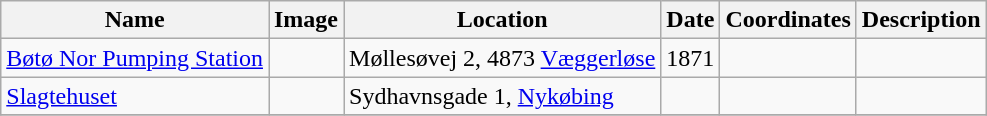<table class="wikitable sortable">
<tr>
<th>Name</th>
<th>Image</th>
<th>Location</th>
<th>Date</th>
<th>Coordinates</th>
<th>Description</th>
</tr>
<tr>
<td><a href='#'>Bøtø Nor Pumping Station</a></td>
<td></td>
<td>Møllesøvej 2, 4873 <a href='#'>Væggerløse</a></td>
<td>1871</td>
<td></td>
<td></td>
</tr>
<tr>
<td><a href='#'>Slagtehuset</a></td>
<td></td>
<td>Sydhavnsgade 1, <a href='#'>Nykøbing</a></td>
<td></td>
<td></td>
<td></td>
</tr>
<tr>
</tr>
</table>
